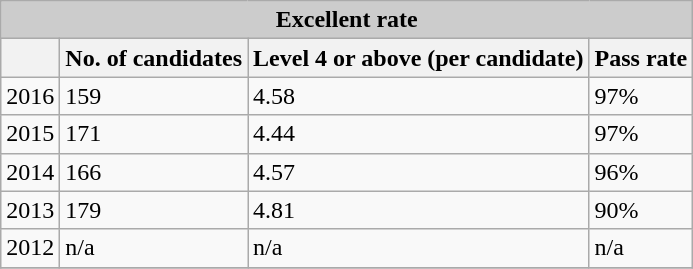<table class="wikitable">
<tr>
<td colspan=6 style="text-align:center" bgcolor="#CCCCCC"><strong>Excellent rate</strong></td>
</tr>
<tr>
<th></th>
<th>No. of candidates</th>
<th>Level 4 or above (per candidate)</th>
<th>Pass rate</th>
</tr>
<tr>
<td>2016</td>
<td>159</td>
<td>4.58 </td>
<td>97%</td>
</tr>
<tr>
<td>2015</td>
<td>171</td>
<td>4.44 </td>
<td>97%</td>
</tr>
<tr>
<td>2014</td>
<td>166</td>
<td>4.57 </td>
<td>96%</td>
</tr>
<tr>
<td>2013</td>
<td>179</td>
<td>4.81 </td>
<td>90%</td>
</tr>
<tr>
<td>2012</td>
<td>n/a</td>
<td>n/a</td>
<td>n/a</td>
</tr>
<tr>
</tr>
</table>
